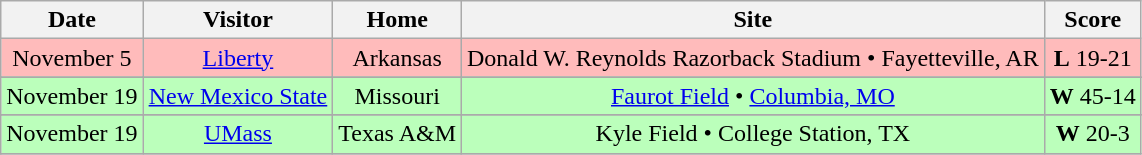<table class="wikitable" style="text-align:center">
<tr>
<th>Date</th>
<th>Visitor</th>
<th>Home</th>
<th>Site</th>
<th>Score</th>
</tr>
<tr style="background:#fbb;">
<td>November 5</td>
<td><a href='#'>Liberty</a></td>
<td>Arkansas</td>
<td>Donald W. Reynolds Razorback Stadium • Fayetteville, AR</td>
<td><strong>L</strong> 19-21</td>
</tr>
<tr>
</tr>
<tr style="background:#bfb;">
<td>November 19</td>
<td><a href='#'>New Mexico State</a></td>
<td>Missouri</td>
<td><a href='#'>Faurot Field</a> • <a href='#'>Columbia, MO</a></td>
<td><strong>W</strong> 45-14</td>
</tr>
<tr>
</tr>
<tr style="background:#bfb;">
<td>November 19</td>
<td><a href='#'>UMass</a></td>
<td>Texas A&M</td>
<td>Kyle Field • College Station, TX</td>
<td><strong>W</strong> 20-3</td>
</tr>
<tr>
</tr>
</table>
